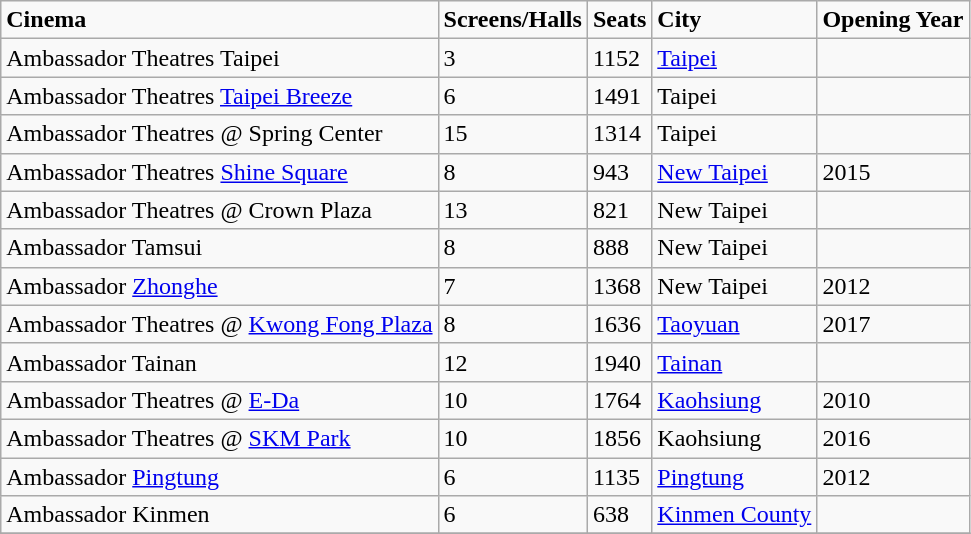<table class="wikitable sortable" style="text-align:left">
<tr>
<td><strong>Cinema</strong></td>
<td><strong>Screens/Halls</strong></td>
<td><strong>Seats</strong></td>
<td><strong>City</strong></td>
<td><strong>Opening Year</strong></td>
</tr>
<tr>
<td>Ambassador Theatres Taipei</td>
<td>3</td>
<td>1152</td>
<td><a href='#'>Taipei</a></td>
<td></td>
</tr>
<tr>
<td>Ambassador Theatres <a href='#'>Taipei Breeze</a></td>
<td>6</td>
<td>1491</td>
<td>Taipei</td>
<td></td>
</tr>
<tr>
<td>Ambassador Theatres @ Spring Center</td>
<td>15</td>
<td>1314</td>
<td>Taipei</td>
<td></td>
</tr>
<tr>
<td>Ambassador Theatres <a href='#'>Shine Square</a></td>
<td>8</td>
<td>943</td>
<td><a href='#'>New Taipei</a></td>
<td>2015</td>
</tr>
<tr>
<td>Ambassador Theatres @ Crown Plaza</td>
<td>13</td>
<td>821</td>
<td>New Taipei</td>
<td></td>
</tr>
<tr>
<td>Ambassador Tamsui</td>
<td>8</td>
<td>888</td>
<td>New Taipei</td>
<td></td>
</tr>
<tr>
<td>Ambassador <a href='#'>Zhonghe</a></td>
<td>7</td>
<td>1368</td>
<td>New Taipei</td>
<td>2012</td>
</tr>
<tr>
<td>Ambassador Theatres @ <a href='#'>Kwong Fong Plaza</a></td>
<td>8</td>
<td>1636</td>
<td><a href='#'>Taoyuan</a></td>
<td>2017</td>
</tr>
<tr>
<td>Ambassador Tainan</td>
<td>12</td>
<td>1940</td>
<td><a href='#'>Tainan</a></td>
<td></td>
</tr>
<tr>
<td>Ambassador Theatres @ <a href='#'>E-Da</a></td>
<td>10</td>
<td>1764</td>
<td><a href='#'>Kaohsiung</a></td>
<td>2010</td>
</tr>
<tr>
<td>Ambassador Theatres @ <a href='#'>SKM Park</a></td>
<td>10</td>
<td>1856</td>
<td>Kaohsiung</td>
<td>2016</td>
</tr>
<tr>
<td>Ambassador <a href='#'>Pingtung</a></td>
<td>6</td>
<td>1135</td>
<td><a href='#'>Pingtung</a></td>
<td>2012</td>
</tr>
<tr>
<td>Ambassador Kinmen</td>
<td>6</td>
<td>638</td>
<td><a href='#'>Kinmen County</a></td>
<td></td>
</tr>
<tr>
</tr>
</table>
